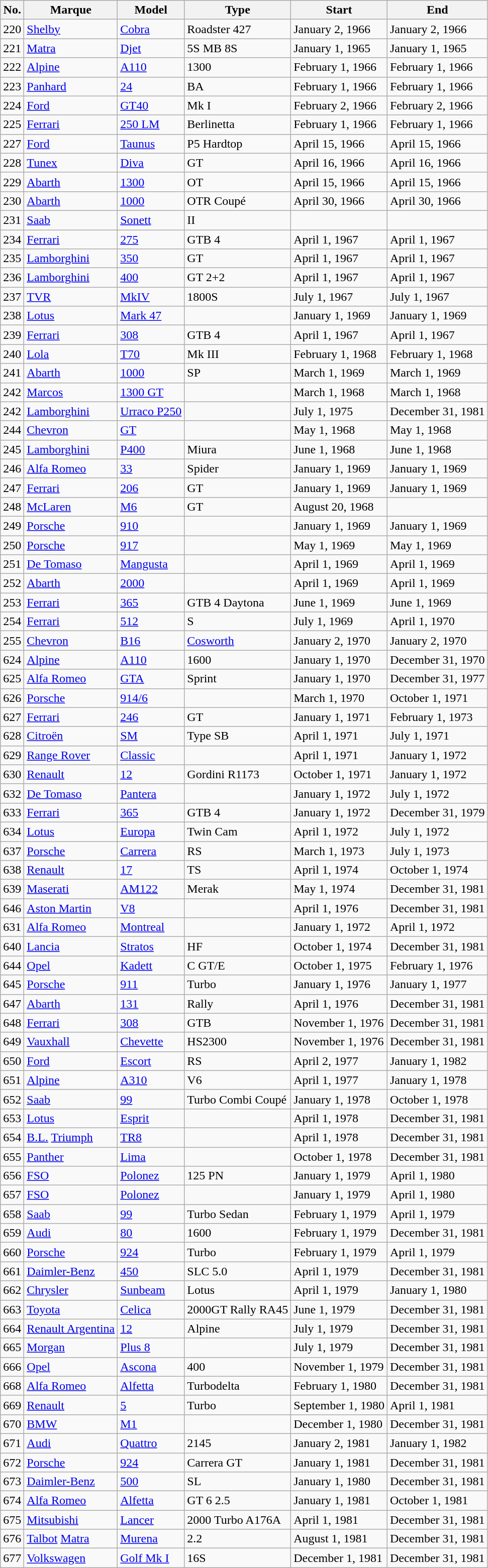<table class="wikitable sortable">
<tr>
<th>No.</th>
<th>Marque</th>
<th>Model</th>
<th>Type</th>
<th>Start</th>
<th>End</th>
</tr>
<tr>
<td>220</td>
<td> <a href='#'>Shelby</a></td>
<td><a href='#'>Cobra</a></td>
<td>Roadster 427</td>
<td>January 2, 1966</td>
<td>January 2, 1966</td>
</tr>
<tr>
<td>221</td>
<td> <a href='#'>Matra</a></td>
<td><a href='#'>Djet</a></td>
<td>5S MB 8S</td>
<td>January 1, 1965</td>
<td>January 1, 1965</td>
</tr>
<tr>
<td>222</td>
<td> <a href='#'>Alpine</a></td>
<td><a href='#'>A110</a></td>
<td>1300</td>
<td>February 1, 1966</td>
<td>February 1, 1966</td>
</tr>
<tr>
<td>223</td>
<td> <a href='#'>Panhard</a></td>
<td><a href='#'>24</a></td>
<td>BA</td>
<td>February 1, 1966</td>
<td>February 1, 1966</td>
</tr>
<tr>
<td>224</td>
<td> <a href='#'>Ford</a></td>
<td><a href='#'>GT40</a></td>
<td>Mk I</td>
<td>February 2, 1966</td>
<td>February 2, 1966</td>
</tr>
<tr>
<td>225</td>
<td> <a href='#'>Ferrari</a></td>
<td><a href='#'>250 LM</a></td>
<td>Berlinetta</td>
<td>February 1, 1966</td>
<td>February 1, 1966</td>
</tr>
<tr>
<td>227</td>
<td> <a href='#'>Ford</a></td>
<td><a href='#'>Taunus</a></td>
<td>P5 Hardtop</td>
<td>April 15, 1966</td>
<td>April 15, 1966</td>
</tr>
<tr>
<td>228</td>
<td> <a href='#'>Tunex</a></td>
<td><a href='#'>Diva</a></td>
<td>GT</td>
<td>April 16, 1966</td>
<td>April 16, 1966</td>
</tr>
<tr>
<td>229</td>
<td> <a href='#'>Abarth</a></td>
<td><a href='#'>1300</a></td>
<td>OT</td>
<td>April 15, 1966</td>
<td>April 15, 1966</td>
</tr>
<tr>
<td>230</td>
<td> <a href='#'>Abarth</a></td>
<td><a href='#'>1000</a></td>
<td>OTR Coupé</td>
<td>April 30, 1966</td>
<td>April 30, 1966</td>
</tr>
<tr>
<td>231</td>
<td> <a href='#'>Saab</a></td>
<td><a href='#'>Sonett</a></td>
<td>II</td>
<td></td>
<td></td>
</tr>
<tr>
<td>234</td>
<td> <a href='#'>Ferrari</a></td>
<td><a href='#'>275</a></td>
<td>GTB 4</td>
<td>April 1, 1967</td>
<td>April 1, 1967</td>
</tr>
<tr>
<td>235</td>
<td> <a href='#'>Lamborghini</a></td>
<td><a href='#'>350</a></td>
<td>GT</td>
<td>April 1, 1967</td>
<td>April 1, 1967</td>
</tr>
<tr>
<td>236</td>
<td> <a href='#'>Lamborghini</a></td>
<td><a href='#'>400</a></td>
<td>GT 2+2</td>
<td>April 1, 1967</td>
<td>April 1, 1967</td>
</tr>
<tr>
<td>237</td>
<td> <a href='#'>TVR</a></td>
<td><a href='#'>MkIV</a></td>
<td>1800S</td>
<td>July 1, 1967</td>
<td>July 1, 1967</td>
</tr>
<tr>
<td>238</td>
<td> <a href='#'>Lotus</a></td>
<td><a href='#'>Mark 47</a></td>
<td></td>
<td>January 1, 1969</td>
<td>January 1, 1969</td>
</tr>
<tr>
<td>239</td>
<td> <a href='#'>Ferrari</a></td>
<td><a href='#'>308</a></td>
<td>GTB 4</td>
<td>April 1, 1967</td>
<td>April 1, 1967</td>
</tr>
<tr>
<td>240</td>
<td> <a href='#'>Lola</a></td>
<td><a href='#'>T70</a></td>
<td>Mk III</td>
<td>February 1, 1968</td>
<td>February 1, 1968</td>
</tr>
<tr>
<td>241</td>
<td> <a href='#'>Abarth</a></td>
<td><a href='#'>1000</a></td>
<td>SP</td>
<td>March 1, 1969</td>
<td>March 1, 1969</td>
</tr>
<tr>
<td>242</td>
<td> <a href='#'>Marcos</a></td>
<td><a href='#'>1300 GT</a></td>
<td></td>
<td>March 1, 1968</td>
<td>March 1, 1968</td>
</tr>
<tr>
<td>242</td>
<td> <a href='#'>Lamborghini</a></td>
<td><a href='#'>Urraco P250</a></td>
<td></td>
<td>July 1, 1975</td>
<td>December 31, 1981</td>
</tr>
<tr>
<td>244</td>
<td> <a href='#'>Chevron</a></td>
<td><a href='#'>GT</a></td>
<td></td>
<td>May 1, 1968</td>
<td>May 1, 1968</td>
</tr>
<tr>
<td>245</td>
<td> <a href='#'>Lamborghini</a></td>
<td><a href='#'>P400</a></td>
<td>Miura</td>
<td>June 1, 1968</td>
<td>June 1, 1968</td>
</tr>
<tr>
<td>246</td>
<td> <a href='#'>Alfa Romeo</a></td>
<td><a href='#'>33</a></td>
<td>Spider</td>
<td>January 1, 1969</td>
<td>January 1, 1969</td>
</tr>
<tr>
<td>247</td>
<td> <a href='#'>Ferrari</a></td>
<td><a href='#'>206</a></td>
<td>GT</td>
<td>January 1, 1969</td>
<td>January 1, 1969</td>
</tr>
<tr>
<td>248</td>
<td> <a href='#'>McLaren</a></td>
<td><a href='#'>M6</a></td>
<td>GT</td>
<td>August 20, 1968</td>
<td></td>
</tr>
<tr>
<td>249</td>
<td> <a href='#'>Porsche</a></td>
<td><a href='#'>910</a></td>
<td></td>
<td>January 1, 1969</td>
<td>January 1, 1969</td>
</tr>
<tr>
<td>250</td>
<td> <a href='#'>Porsche</a></td>
<td><a href='#'>917</a></td>
<td></td>
<td>May 1, 1969</td>
<td>May 1, 1969</td>
</tr>
<tr>
<td>251</td>
<td> <a href='#'>De Tomaso</a></td>
<td><a href='#'>Mangusta</a></td>
<td></td>
<td>April 1, 1969</td>
<td>April 1, 1969</td>
</tr>
<tr>
<td>252</td>
<td> <a href='#'>Abarth</a></td>
<td><a href='#'>2000</a></td>
<td></td>
<td>April 1, 1969</td>
<td>April 1, 1969</td>
</tr>
<tr>
<td>253</td>
<td> <a href='#'>Ferrari</a></td>
<td><a href='#'>365</a></td>
<td>GTB 4 Daytona</td>
<td>June 1, 1969</td>
<td>June 1, 1969</td>
</tr>
<tr>
<td>254</td>
<td> <a href='#'>Ferrari</a></td>
<td><a href='#'>512</a></td>
<td>S</td>
<td>July 1, 1969</td>
<td>April 1, 1970</td>
</tr>
<tr>
<td>255</td>
<td> <a href='#'>Chevron</a></td>
<td><a href='#'>B16</a></td>
<td><a href='#'>Cosworth</a></td>
<td>January 2, 1970</td>
<td>January 2, 1970</td>
</tr>
<tr>
<td>624</td>
<td> <a href='#'>Alpine</a></td>
<td><a href='#'>A110</a></td>
<td>1600</td>
<td>January 1, 1970</td>
<td>December 31, 1970</td>
</tr>
<tr>
<td>625</td>
<td> <a href='#'>Alfa Romeo</a></td>
<td><a href='#'>GTA</a></td>
<td>Sprint</td>
<td>January 1, 1970</td>
<td>December 31, 1977</td>
</tr>
<tr>
<td>626</td>
<td> <a href='#'>Porsche</a></td>
<td><a href='#'>914/6</a></td>
<td></td>
<td>March 1, 1970</td>
<td>October 1, 1971</td>
</tr>
<tr>
<td>627</td>
<td> <a href='#'>Ferrari</a></td>
<td><a href='#'>246</a></td>
<td>GT</td>
<td>January 1, 1971</td>
<td>February 1, 1973</td>
</tr>
<tr>
<td>628</td>
<td> <a href='#'>Citroën</a></td>
<td><a href='#'>SM</a></td>
<td>Type SB</td>
<td>April 1, 1971</td>
<td>July 1, 1971</td>
</tr>
<tr>
<td>629</td>
<td> <a href='#'>Range Rover</a></td>
<td><a href='#'>Classic</a></td>
<td></td>
<td>April 1, 1971</td>
<td>January 1, 1972</td>
</tr>
<tr>
<td>630</td>
<td> <a href='#'>Renault</a></td>
<td><a href='#'>12</a></td>
<td>Gordini R1173</td>
<td>October 1, 1971</td>
<td>January 1, 1972</td>
</tr>
<tr>
<td>632</td>
<td> <a href='#'>De Tomaso</a></td>
<td><a href='#'>Pantera</a></td>
<td></td>
<td>January 1, 1972</td>
<td>July 1, 1972</td>
</tr>
<tr>
<td>633</td>
<td> <a href='#'>Ferrari</a></td>
<td><a href='#'>365</a></td>
<td>GTB 4</td>
<td>January 1, 1972</td>
<td>December 31, 1979</td>
</tr>
<tr>
<td>634</td>
<td> <a href='#'>Lotus</a></td>
<td><a href='#'>Europa</a></td>
<td>Twin Cam</td>
<td>April 1, 1972</td>
<td>July 1, 1972</td>
</tr>
<tr>
<td>637</td>
<td> <a href='#'>Porsche</a></td>
<td><a href='#'>Carrera</a></td>
<td>RS</td>
<td>March 1, 1973</td>
<td>July 1, 1973</td>
</tr>
<tr>
<td>638</td>
<td> <a href='#'>Renault</a></td>
<td><a href='#'>17</a></td>
<td>TS</td>
<td>April 1, 1974</td>
<td>October 1, 1974</td>
</tr>
<tr>
<td>639</td>
<td> <a href='#'>Maserati</a></td>
<td><a href='#'>AM122</a></td>
<td>Merak</td>
<td>May 1, 1974</td>
<td>December 31, 1981</td>
</tr>
<tr>
<td>646</td>
<td> <a href='#'>Aston Martin</a></td>
<td><a href='#'>V8</a></td>
<td></td>
<td>April 1, 1976</td>
<td>December 31, 1981</td>
</tr>
<tr>
<td>631</td>
<td> <a href='#'>Alfa Romeo</a></td>
<td><a href='#'>Montreal</a></td>
<td></td>
<td>January 1, 1972</td>
<td>April 1, 1972</td>
</tr>
<tr>
<td>640</td>
<td> <a href='#'>Lancia</a></td>
<td><a href='#'>Stratos</a></td>
<td>HF</td>
<td>October 1, 1974</td>
<td>December 31, 1981</td>
</tr>
<tr>
<td>644</td>
<td> <a href='#'>Opel</a></td>
<td><a href='#'>Kadett</a></td>
<td>C GT/E</td>
<td>October 1, 1975</td>
<td>February 1, 1976</td>
</tr>
<tr>
<td>645</td>
<td> <a href='#'>Porsche</a></td>
<td><a href='#'>911</a></td>
<td>Turbo</td>
<td>January 1, 1976</td>
<td>January 1, 1977</td>
</tr>
<tr>
<td>647</td>
<td> <a href='#'>Abarth</a></td>
<td><a href='#'>131</a></td>
<td>Rally</td>
<td>April 1, 1976</td>
<td>December 31, 1981</td>
</tr>
<tr>
<td>648</td>
<td> <a href='#'>Ferrari</a></td>
<td><a href='#'>308</a></td>
<td>GTB</td>
<td>November 1, 1976</td>
<td>December 31, 1981</td>
</tr>
<tr>
<td>649</td>
<td> <a href='#'>Vauxhall</a></td>
<td><a href='#'>Chevette</a></td>
<td>HS2300</td>
<td>November 1, 1976</td>
<td>December 31, 1981</td>
</tr>
<tr>
<td>650</td>
<td> <a href='#'>Ford</a></td>
<td><a href='#'>Escort</a></td>
<td>RS</td>
<td>April 2, 1977</td>
<td>January 1, 1982</td>
</tr>
<tr>
<td>651</td>
<td> <a href='#'>Alpine</a></td>
<td><a href='#'>A310</a></td>
<td>V6</td>
<td>April 1, 1977</td>
<td>January 1, 1978</td>
</tr>
<tr>
<td>652</td>
<td> <a href='#'>Saab</a></td>
<td><a href='#'>99</a></td>
<td>Turbo Combi Coupé</td>
<td>January 1, 1978</td>
<td>October 1, 1978</td>
</tr>
<tr>
<td>653</td>
<td> <a href='#'>Lotus</a></td>
<td><a href='#'>Esprit</a></td>
<td></td>
<td>April 1, 1978</td>
<td>December 31, 1981</td>
</tr>
<tr>
<td>654</td>
<td> <a href='#'>B.L.</a> <a href='#'>Triumph</a></td>
<td><a href='#'>TR8</a></td>
<td></td>
<td>April 1, 1978</td>
<td>December 31, 1981</td>
</tr>
<tr>
<td>655</td>
<td> <a href='#'>Panther</a></td>
<td><a href='#'>Lima</a></td>
<td></td>
<td>October 1, 1978</td>
<td>December 31, 1981</td>
</tr>
<tr>
<td>656</td>
<td> <a href='#'>FSO</a></td>
<td><a href='#'>Polonez</a></td>
<td>125 PN</td>
<td>January 1, 1979</td>
<td>April 1, 1980</td>
</tr>
<tr>
<td>657</td>
<td> <a href='#'>FSO</a></td>
<td><a href='#'>Polonez</a></td>
<td></td>
<td>January 1, 1979</td>
<td>April 1, 1980</td>
</tr>
<tr>
<td>658</td>
<td> <a href='#'>Saab</a></td>
<td><a href='#'>99</a></td>
<td>Turbo Sedan</td>
<td>February 1, 1979</td>
<td>April 1, 1979</td>
</tr>
<tr>
<td>659</td>
<td> <a href='#'>Audi</a></td>
<td><a href='#'>80</a></td>
<td>1600</td>
<td>February 1, 1979</td>
<td>December 31, 1981</td>
</tr>
<tr>
<td>660</td>
<td> <a href='#'>Porsche</a></td>
<td><a href='#'>924</a></td>
<td>Turbo</td>
<td>February 1, 1979</td>
<td>April 1, 1979</td>
</tr>
<tr>
<td>661</td>
<td> <a href='#'>Daimler-Benz</a></td>
<td><a href='#'>450</a></td>
<td>SLC 5.0</td>
<td>April 1, 1979</td>
<td>December 31, 1981</td>
</tr>
<tr>
<td>662</td>
<td> <a href='#'>Chrysler</a></td>
<td><a href='#'>Sunbeam</a></td>
<td>Lotus</td>
<td>April 1, 1979</td>
<td>January 1, 1980</td>
</tr>
<tr>
<td>663</td>
<td> <a href='#'>Toyota</a></td>
<td><a href='#'>Celica</a></td>
<td>2000GT Rally RA45</td>
<td>June 1, 1979</td>
<td>December 31, 1981</td>
</tr>
<tr>
<td>664</td>
<td> <a href='#'>Renault Argentina</a></td>
<td><a href='#'>12</a></td>
<td>Alpine</td>
<td>July 1, 1979</td>
<td>December 31, 1981</td>
</tr>
<tr>
<td>665</td>
<td> <a href='#'>Morgan</a></td>
<td><a href='#'>Plus 8</a></td>
<td></td>
<td>July 1, 1979</td>
<td>December 31, 1981</td>
</tr>
<tr>
<td>666</td>
<td> <a href='#'>Opel</a></td>
<td><a href='#'>Ascona</a></td>
<td>400</td>
<td>November 1, 1979</td>
<td>December 31, 1981</td>
</tr>
<tr>
<td>668</td>
<td> <a href='#'>Alfa Romeo</a></td>
<td><a href='#'>Alfetta</a></td>
<td>Turbodelta</td>
<td>February 1, 1980</td>
<td>December 31, 1981</td>
</tr>
<tr>
<td>669</td>
<td> <a href='#'>Renault</a></td>
<td><a href='#'>5</a></td>
<td>Turbo</td>
<td>September 1, 1980</td>
<td>April 1, 1981</td>
</tr>
<tr>
<td>670</td>
<td> <a href='#'>BMW</a></td>
<td><a href='#'>M1</a></td>
<td></td>
<td>December 1, 1980</td>
<td>December 31, 1981</td>
</tr>
<tr>
<td>671</td>
<td> <a href='#'>Audi</a></td>
<td><a href='#'>Quattro</a></td>
<td>2145</td>
<td>January 2, 1981</td>
<td>January 1, 1982</td>
</tr>
<tr>
<td>672</td>
<td> <a href='#'>Porsche</a></td>
<td><a href='#'>924</a></td>
<td>Carrera GT</td>
<td>January 1, 1981</td>
<td>December 31, 1981</td>
</tr>
<tr>
<td>673</td>
<td> <a href='#'>Daimler-Benz</a></td>
<td><a href='#'>500</a></td>
<td>SL</td>
<td>January 1, 1980</td>
<td>December 31, 1981</td>
</tr>
<tr>
<td>674</td>
<td> <a href='#'>Alfa Romeo</a></td>
<td><a href='#'>Alfetta</a></td>
<td>GT 6 2.5</td>
<td>January 1, 1981</td>
<td>October 1, 1981</td>
</tr>
<tr>
<td>675</td>
<td> <a href='#'>Mitsubishi</a></td>
<td><a href='#'>Lancer</a></td>
<td>2000 Turbo A176A</td>
<td>April 1, 1981</td>
<td>December 31, 1981</td>
</tr>
<tr>
<td>676</td>
<td> <a href='#'>Talbot</a> <a href='#'>Matra</a></td>
<td><a href='#'>Murena</a></td>
<td>2.2</td>
<td>August 1, 1981</td>
<td>December 31, 1981</td>
</tr>
<tr>
<td>677</td>
<td> <a href='#'>Volkswagen</a></td>
<td><a href='#'>Golf Mk I</a></td>
<td>16S</td>
<td>December 1, 1981</td>
<td>December 31, 1981</td>
</tr>
</table>
